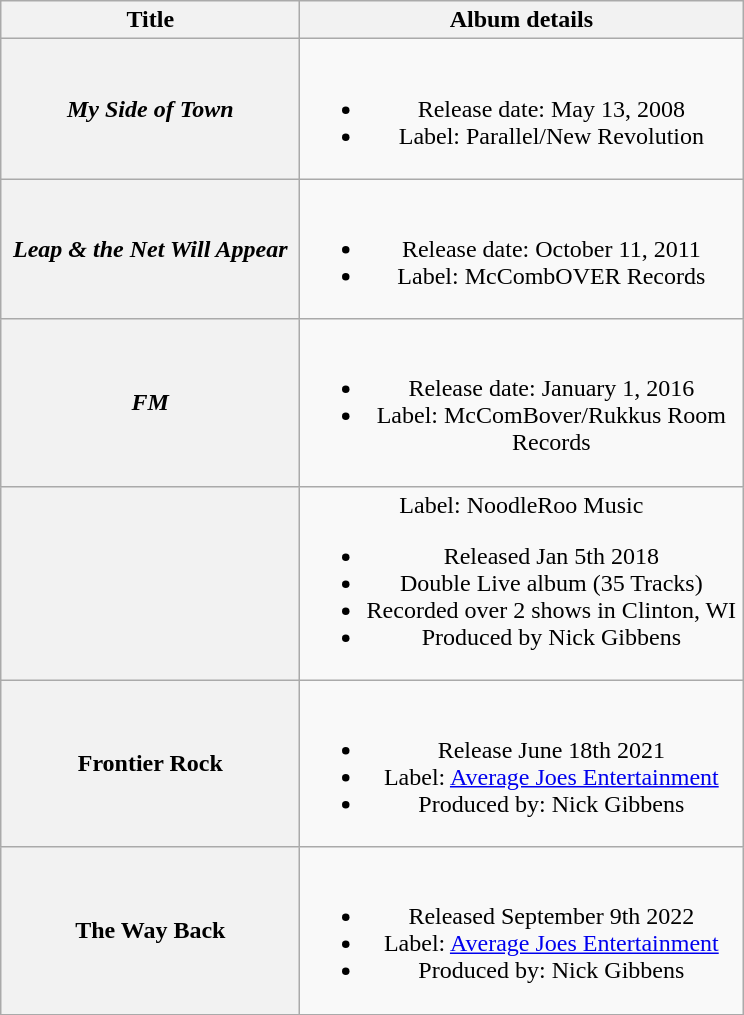<table class="wikitable plainrowheaders" style="text-align:center;">
<tr>
<th style="width:12em;">Title</th>
<th style="width:18em;">Album details</th>
</tr>
<tr>
<th scope="row"><em>My Side of Town</em></th>
<td><br><ul><li>Release date: May 13, 2008</li><li>Label: Parallel/New Revolution</li></ul></td>
</tr>
<tr>
<th scope="row"><em>Leap & the Net Will Appear</em></th>
<td><br><ul><li>Release date: October 11, 2011</li><li>Label: McCombOVER Records</li></ul></td>
</tr>
<tr>
<th><blockquote><em>FM</em></blockquote></th>
<td><br><ul><li>Release date: January 1, 2016</li><li>Label: McComBover/Rukkus Room Records</li></ul></td>
</tr>
<tr>
<th></th>
<td>Label: NoodleRoo Music<br><ul><li>Released Jan 5th 2018</li><li>Double Live album (35 Tracks)</li><li>Recorded over 2 shows in Clinton, WI</li><li>Produced by Nick Gibbens</li></ul></td>
</tr>
<tr>
<th>Frontier Rock</th>
<td><br><ul><li>Release June 18th 2021</li><li>Label: <a href='#'>Average Joes Entertainment</a></li><li>Produced by: Nick Gibbens</li></ul></td>
</tr>
<tr>
<th>The Way Back</th>
<td><br><ul><li>Released September 9th 2022</li><li>Label: <a href='#'>Average Joes Entertainment</a></li><li>Produced by: Nick Gibbens</li></ul></td>
</tr>
</table>
